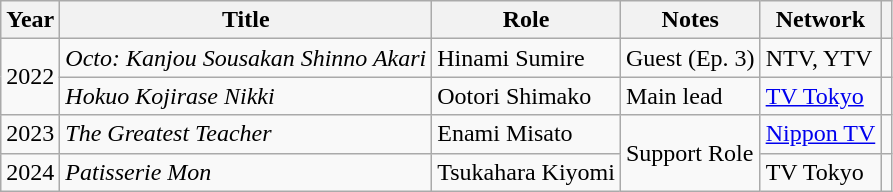<table class="wikitable">
<tr>
<th scope="col">Year</th>
<th scope="col">Title</th>
<th scope="col">Role</th>
<th scope="col">Notes</th>
<th>Network</th>
<th class="unsortable"></th>
</tr>
<tr>
<td rowspan="2">2022</td>
<td><em>Octo: Kanjou Sousakan Shinno Akari</em></td>
<td>Hinami Sumire</td>
<td>Guest (Ep. 3)</td>
<td>NTV, YTV</td>
<td style="text-align:center"></td>
</tr>
<tr>
<td><em>Hokuo Kojirase Nikki</em></td>
<td>Ootori Shimako</td>
<td>Main lead</td>
<td><a href='#'>TV Tokyo</a></td>
<td style="text-align:center"></td>
</tr>
<tr>
<td>2023</td>
<td><em>The Greatest Teacher</em></td>
<td>Enami Misato</td>
<td rowspan="2">Support Role</td>
<td><a href='#'>Nippon TV</a></td>
<td style="text-align:center"></td>
</tr>
<tr>
<td>2024</td>
<td><em>Patisserie Mon</em></td>
<td>Tsukahara Kiyomi</td>
<td>TV Tokyo</td>
</tr>
</table>
